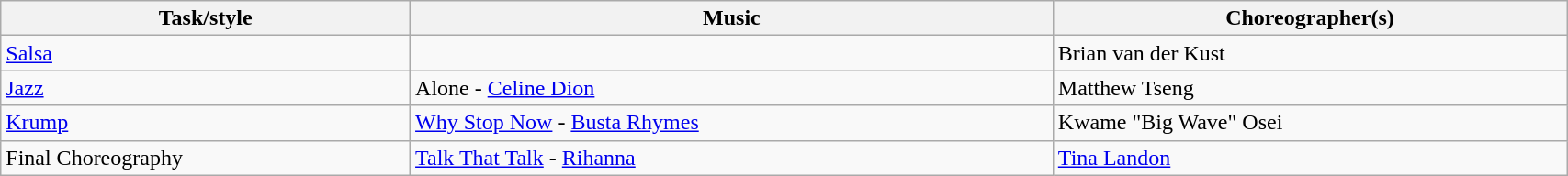<table class="wikitable" width="90%">
<tr>
<th>Task/style</th>
<th>Music</th>
<th>Choreographer(s)</th>
</tr>
<tr>
<td><a href='#'>Salsa</a></td>
<td></td>
<td>Brian van der Kust</td>
</tr>
<tr>
<td><a href='#'>Jazz</a></td>
<td>Alone - <a href='#'>Celine Dion</a></td>
<td>Matthew Tseng</td>
</tr>
<tr>
<td><a href='#'>Krump</a></td>
<td><a href='#'>Why Stop Now</a> - <a href='#'>Busta Rhymes</a></td>
<td>Kwame "Big Wave" Osei</td>
</tr>
<tr>
<td>Final Choreography</td>
<td><a href='#'>Talk That Talk</a> - <a href='#'>Rihanna</a></td>
<td><a href='#'>Tina Landon</a></td>
</tr>
</table>
